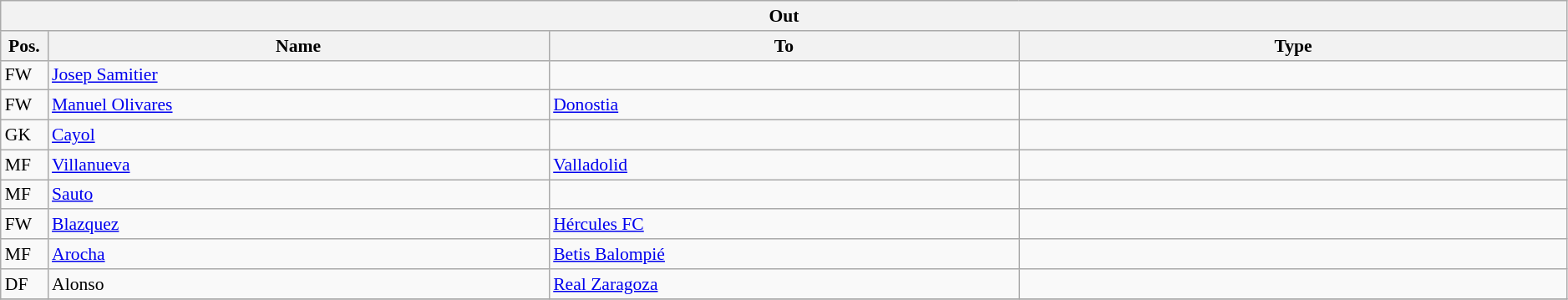<table class="wikitable" style="font-size:90%;width:99%;">
<tr>
<th colspan="4">Out</th>
</tr>
<tr>
<th width=3%>Pos.</th>
<th width=32%>Name</th>
<th width=30%>To</th>
<th width=35%>Type</th>
</tr>
<tr>
<td>FW</td>
<td><a href='#'>Josep Samitier</a></td>
<td></td>
<td></td>
</tr>
<tr>
<td>FW</td>
<td><a href='#'>Manuel Olivares</a></td>
<td><a href='#'>Donostia</a></td>
<td></td>
</tr>
<tr>
<td>GK</td>
<td><a href='#'>Cayol</a></td>
<td></td>
<td></td>
</tr>
<tr>
<td>MF</td>
<td><a href='#'>Villanueva</a></td>
<td><a href='#'>Valladolid</a></td>
<td></td>
</tr>
<tr>
<td>MF</td>
<td><a href='#'>Sauto</a></td>
<td></td>
<td></td>
</tr>
<tr>
<td>FW</td>
<td><a href='#'>Blazquez</a></td>
<td><a href='#'>Hércules FC</a></td>
<td></td>
</tr>
<tr>
<td>MF</td>
<td><a href='#'>Arocha</a></td>
<td><a href='#'>Betis Balompié</a></td>
<td></td>
</tr>
<tr>
<td>DF</td>
<td>Alonso</td>
<td><a href='#'>Real Zaragoza</a></td>
<td></td>
</tr>
<tr>
</tr>
</table>
